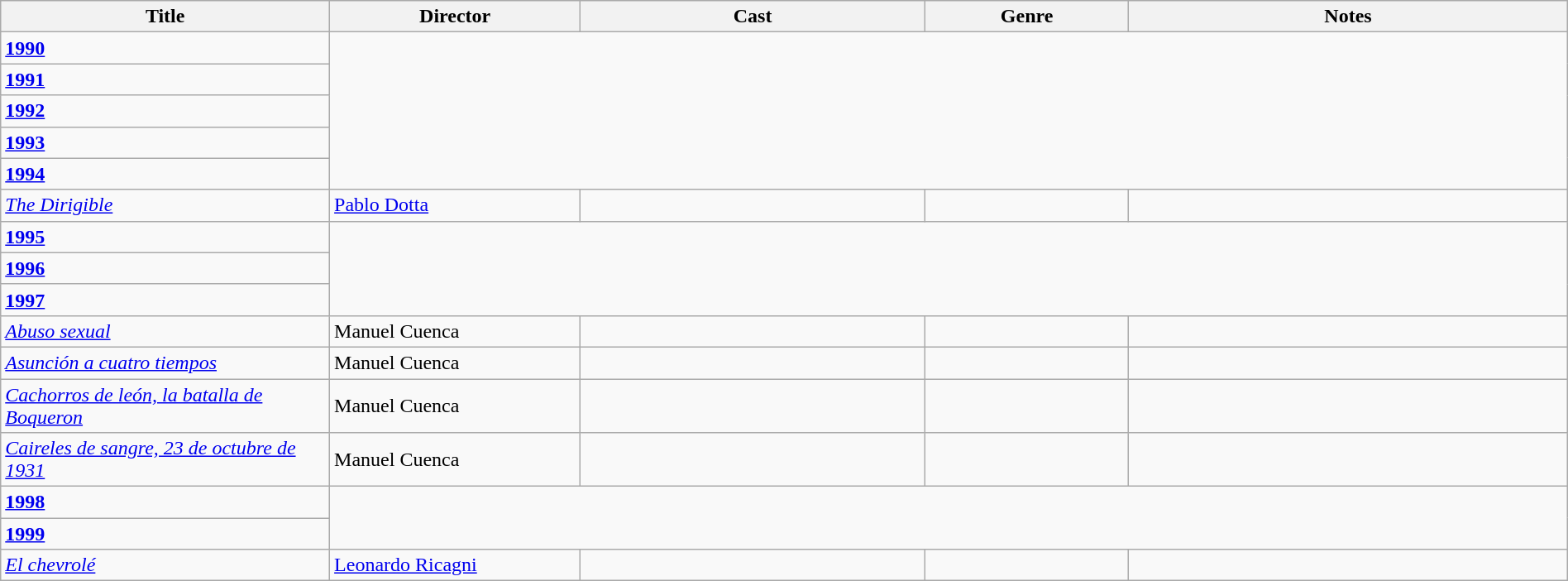<table class="wikitable" style="width:100%;">
<tr>
<th style="width:21%;">Title</th>
<th style="width:16%;">Director</th>
<th style="width:22%;">Cast</th>
<th style="width:13%;">Genre</th>
<th style="width:28%;">Notes</th>
</tr>
<tr>
<td><strong><a href='#'>1990</a></strong></td>
</tr>
<tr>
<td><strong><a href='#'>1991</a></strong></td>
</tr>
<tr>
<td><strong><a href='#'>1992</a></strong></td>
</tr>
<tr>
<td><strong><a href='#'>1993</a></strong></td>
</tr>
<tr>
<td><strong><a href='#'>1994</a></strong></td>
</tr>
<tr>
<td><em><a href='#'>The Dirigible</a></em></td>
<td><a href='#'>Pablo Dotta</a></td>
<td></td>
<td></td>
<td></td>
</tr>
<tr>
<td><strong><a href='#'>1995</a></strong></td>
</tr>
<tr>
<td><strong><a href='#'>1996</a></strong></td>
</tr>
<tr>
<td><strong><a href='#'>1997</a></strong></td>
</tr>
<tr>
<td><em><a href='#'>Abuso sexual</a></em></td>
<td>Manuel Cuenca</td>
<td></td>
<td></td>
<td></td>
</tr>
<tr>
<td><em><a href='#'>Asunción a cuatro tiempos</a></em></td>
<td>Manuel Cuenca</td>
<td></td>
<td></td>
<td></td>
</tr>
<tr>
<td><em><a href='#'>Cachorros de león, la batalla de Boqueron</a></em></td>
<td>Manuel Cuenca</td>
<td></td>
<td></td>
<td></td>
</tr>
<tr>
<td><em><a href='#'>Caireles de sangre, 23 de octubre de 1931</a></em></td>
<td>Manuel Cuenca</td>
<td></td>
<td></td>
<td></td>
</tr>
<tr>
<td><strong><a href='#'>1998</a></strong></td>
</tr>
<tr>
<td><strong><a href='#'>1999</a></strong></td>
</tr>
<tr>
<td><em><a href='#'>El chevrolé</a></em></td>
<td><a href='#'>Leonardo Ricagni</a></td>
<td></td>
<td></td>
<td></td>
</tr>
</table>
